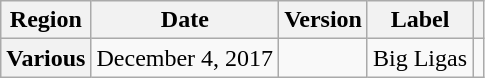<table class="wikitable plainrowheaders">
<tr>
<th scope="col">Region</th>
<th scope="col">Date</th>
<th scope="col">Version</th>
<th scope="col">Label</th>
<th scope="col"></th>
</tr>
<tr>
<th scope="row">Various</th>
<td>December 4, 2017</td>
<td></td>
<td>Big Ligas</td>
<td style="text-align:center;"></td>
</tr>
</table>
